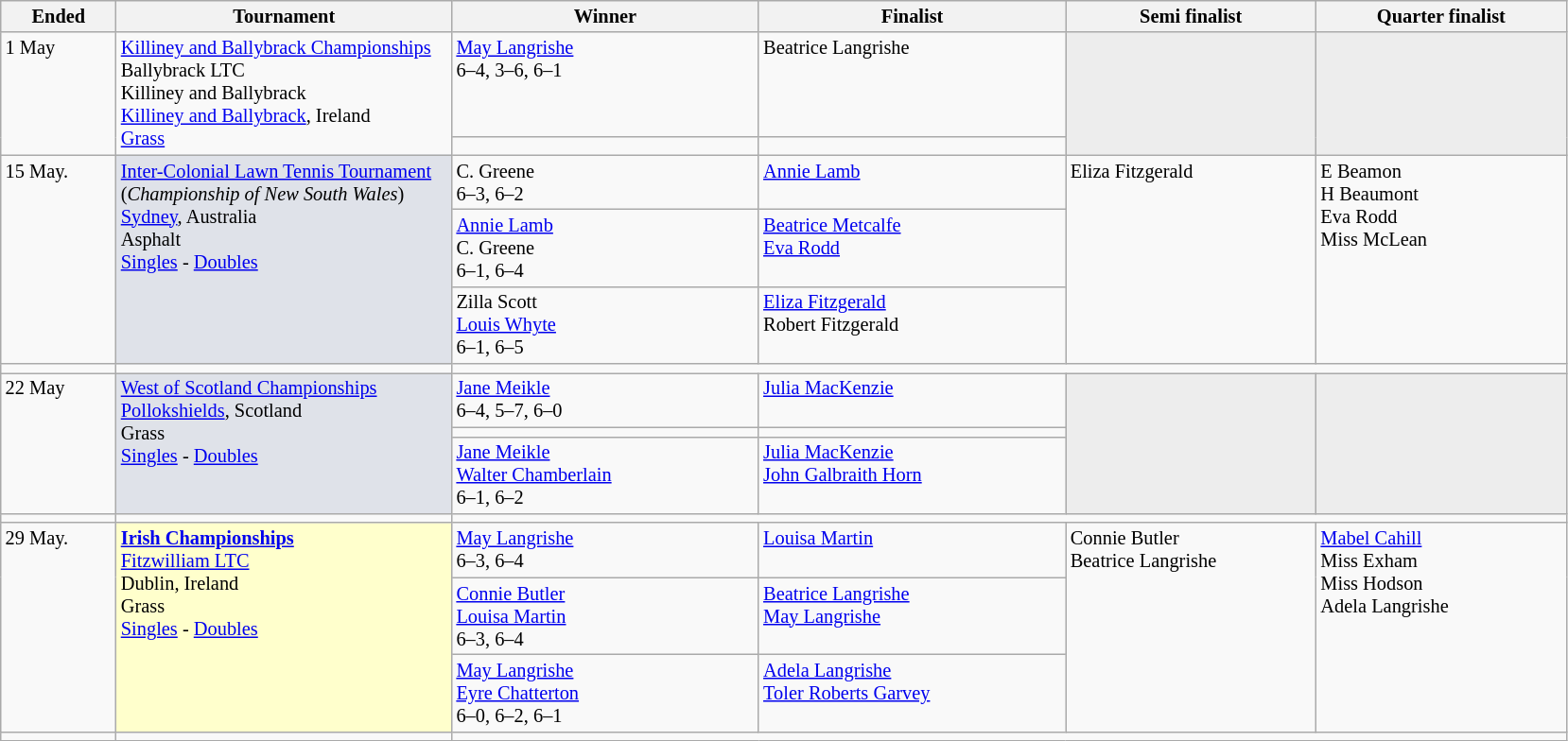<table class="wikitable" style="font-size:85%;">
<tr>
<th width="75">Ended</th>
<th width="230">Tournament</th>
<th width="210">Winner</th>
<th width="210">Finalist</th>
<th width="170">Semi finalist</th>
<th width="170">Quarter finalist</th>
</tr>
<tr valign=top>
<td rowspan=2>1 May</td>
<td rowspan=2><a href='#'>Killiney and Ballybrack Championships</a><br>Ballybrack LTC<br>Killiney and Ballybrack<br><a href='#'>Killiney and Ballybrack</a>, Ireland <br><a href='#'>Grass</a></td>
<td> <a href='#'>May Langrishe</a> <br> 6–4, 3–6, 6–1</td>
<td> Beatrice Langrishe</td>
<td style="background:#ededed;" rowspan=2></td>
<td style="background:#ededed;" rowspan=2></td>
</tr>
<tr valign=top>
<td></td>
<td></td>
</tr>
<tr valign=top>
<td rowspan=3>15 May.</td>
<td style="background:#dfe2e9" rowspan=3><a href='#'>Inter-Colonial Lawn Tennis Tournament</a><br> (<em>Championship of New South Wales</em>)<br><a href='#'>Sydney</a>, Australia<br>Asphalt<br><a href='#'>Singles</a> - <a href='#'>Doubles</a></td>
<td> C. Greene<br>6–3, 6–2</td>
<td> <a href='#'>Annie Lamb</a></td>
<td rowspan=3> Eliza Fitzgerald <br></td>
<td rowspan=3> E Beamon <br> H Beaumont <br> Eva Rodd<br> Miss McLean</td>
</tr>
<tr valign=top>
<td> <a href='#'>Annie Lamb</a><br> C. Greene<br>6–1, 6–4</td>
<td> <a href='#'>Beatrice Metcalfe</a><br> <a href='#'>Eva Rodd</a></td>
</tr>
<tr valign=top>
<td>  Zilla Scott<br> <a href='#'>Louis Whyte</a><br>6–1, 6–5</td>
<td> <a href='#'>Eliza Fitzgerald</a><br> Robert Fitzgerald</td>
</tr>
<tr valign=top>
<td></td>
<td></td>
</tr>
<tr valign=top>
<td rowspan=3>22 May</td>
<td style="background:#dfe2e9" rowspan=3><a href='#'>West of Scotland Championships</a><br><a href='#'>Pollokshields</a>, Scotland<br>Grass<br><a href='#'>Singles</a> - <a href='#'>Doubles</a></td>
<td> <a href='#'>Jane Meikle</a><br>6–4, 5–7, 6–0</td>
<td> <a href='#'>Julia MacKenzie</a></td>
<td style="background:#ededed;" rowspan=3></td>
<td style="background:#ededed;" rowspan=3></td>
</tr>
<tr valign=top>
<td></td>
<td></td>
</tr>
<tr valign=top>
<td> <a href='#'>Jane Meikle</a><br> <a href='#'>Walter Chamberlain</a><br>6–1, 6–2</td>
<td> <a href='#'>Julia MacKenzie</a><br><a href='#'>John Galbraith Horn</a></td>
</tr>
<tr valign=top>
<td></td>
<td></td>
</tr>
<tr valign=top>
<td rowspan=3>29 May.</td>
<td style="background:#ffc;" rowspan=3><strong><a href='#'>Irish Championships</a></strong><br><a href='#'>Fitzwilliam LTC</a><br>Dublin, Ireland<br>Grass<br><a href='#'>Singles</a> - <a href='#'>Doubles</a></td>
<td> <a href='#'>May Langrishe</a><br>6–3, 6–4</td>
<td> <a href='#'>Louisa Martin</a></td>
<td rowspan=3> Connie Butler <br> Beatrice Langrishe</td>
<td rowspan=3> <a href='#'>Mabel Cahill</a><br>  Miss Exham<br>  Miss Hodson <br>  Adela Langrishe</td>
</tr>
<tr valign=top>
<td> <a href='#'>Connie Butler</a><br> <a href='#'>Louisa Martin</a><br>6–3, 6–4</td>
<td> <a href='#'>Beatrice Langrishe</a><br><a href='#'>May Langrishe</a></td>
</tr>
<tr valign=top>
<td> <a href='#'>May Langrishe</a><br> <a href='#'>Eyre Chatterton</a><br>6–0, 6–2, 6–1</td>
<td> <a href='#'>Adela Langrishe</a><br> <a href='#'>Toler Roberts Garvey</a></td>
</tr>
<tr valign=top>
<td></td>
<td></td>
</tr>
<tr valign=top>
</tr>
</table>
